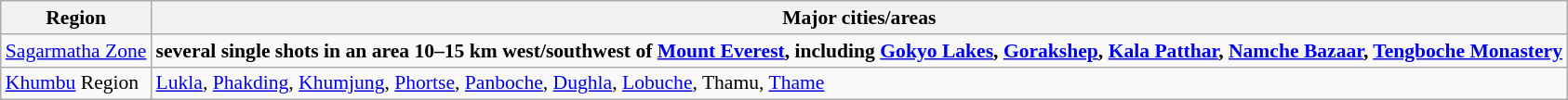<table class="wikitable" style="font-size:90%">
<tr>
<th>Region</th>
<th>Major cities/areas</th>
</tr>
<tr>
<td><a href='#'>Sagarmatha Zone</a></td>
<td><strong>several single shots in an area 10–15 km west/southwest of <a href='#'>Mount Everest</a>, including <a href='#'>Gokyo Lakes</a>, <a href='#'>Gorakshep</a>, <a href='#'>Kala Patthar</a>, <a href='#'>Namche Bazaar</a>, <a href='#'>Tengboche Monastery</a></strong></td>
</tr>
<tr>
<td><a href='#'>Khumbu</a> Region</td>
<td><a href='#'>Lukla</a>, <a href='#'>Phakding</a>, <a href='#'>Khumjung</a>, <a href='#'>Phortse</a>, <a href='#'>Panboche</a>, <a href='#'>Dughla</a>, <a href='#'>Lobuche</a>, Thamu, <a href='#'>Thame</a></td>
</tr>
</table>
